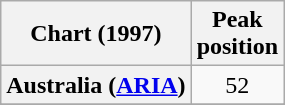<table class="wikitable sortable plainrowheaders">
<tr>
<th>Chart (1997)</th>
<th>Peak<br>position</th>
</tr>
<tr>
<th scope="row">Australia (<a href='#'>ARIA</a>)</th>
<td align="center">52</td>
</tr>
<tr>
</tr>
<tr>
</tr>
<tr>
</tr>
</table>
